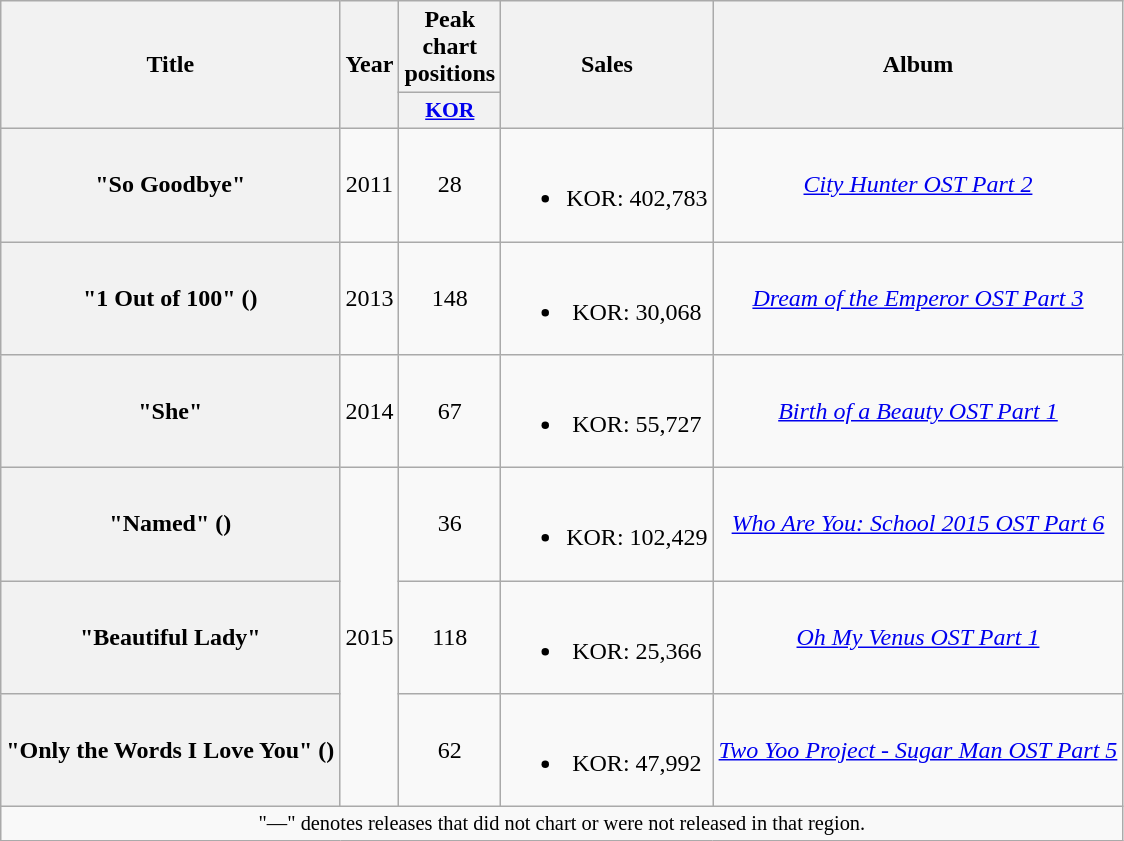<table class="wikitable plainrowheaders" style="text-align:center;">
<tr>
<th scope="col" rowspan="2">Title</th>
<th scope="col" rowspan="2">Year</th>
<th scope="col" colspan="1">Peak chart positions</th>
<th scope="col" rowspan="2">Sales</th>
<th scope="col" rowspan="2">Album</th>
</tr>
<tr>
<th scope="col" style="width:3em;font-size:90%;"><a href='#'>KOR</a><br></th>
</tr>
<tr>
<th scope="row">"So Goodbye"</th>
<td>2011</td>
<td>28</td>
<td><br><ul><li>KOR: 402,783</li></ul></td>
<td><em><a href='#'>City Hunter OST Part 2</a></em></td>
</tr>
<tr>
<th scope="row">"1 Out of 100" ()</th>
<td>2013</td>
<td>148</td>
<td><br><ul><li>KOR: 30,068</li></ul></td>
<td><em><a href='#'>Dream of the Emperor OST Part 3</a></em></td>
</tr>
<tr>
<th scope="row">"She"</th>
<td>2014</td>
<td>67</td>
<td><br><ul><li>KOR: 55,727</li></ul></td>
<td><em><a href='#'>Birth of a Beauty OST Part 1</a></em></td>
</tr>
<tr>
<th scope="row">"Named" ()<br></th>
<td rowspan="3">2015</td>
<td>36</td>
<td><br><ul><li>KOR: 102,429</li></ul></td>
<td><em><a href='#'>Who Are You: School 2015 OST Part 6</a></em></td>
</tr>
<tr>
<th scope="row">"Beautiful Lady"</th>
<td>118</td>
<td><br><ul><li>KOR: 25,366</li></ul></td>
<td><em><a href='#'>Oh My Venus OST Part 1</a></em></td>
</tr>
<tr>
<th scope="row">"Only the Words I Love You" ()</th>
<td>62</td>
<td><br><ul><li>KOR: 47,992</li></ul></td>
<td><em><a href='#'>Two Yoo Project - Sugar Man OST Part 5</a></em></td>
</tr>
<tr>
<td colspan="5" style="text-align:center; font-size:85%">"—" denotes releases that did not chart or were not released in that region.</td>
</tr>
</table>
